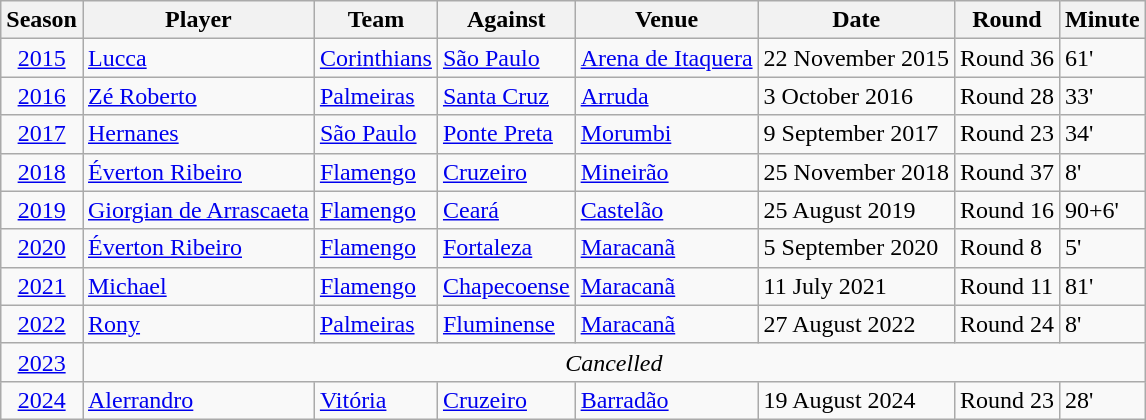<table class="wikitable">
<tr>
<th>Season</th>
<th>Player</th>
<th>Team</th>
<th>Against</th>
<th>Venue</th>
<th>Date</th>
<th>Round</th>
<th>Minute</th>
</tr>
<tr>
<td align="center"><a href='#'>2015</a></td>
<td> <a href='#'>Lucca</a></td>
<td><a href='#'>Corinthians</a></td>
<td><a href='#'>São Paulo</a></td>
<td><a href='#'>Arena de Itaquera</a></td>
<td>22 November 2015</td>
<td>Round 36</td>
<td>61'</td>
</tr>
<tr>
<td align="center"><a href='#'>2016</a></td>
<td> <a href='#'>Zé Roberto</a></td>
<td><a href='#'>Palmeiras</a></td>
<td><a href='#'>Santa Cruz</a></td>
<td><a href='#'>Arruda</a></td>
<td>3 October 2016</td>
<td>Round 28</td>
<td>33'</td>
</tr>
<tr>
<td align="center"><a href='#'>2017</a></td>
<td> <a href='#'>Hernanes</a></td>
<td><a href='#'>São Paulo</a></td>
<td><a href='#'>Ponte Preta</a></td>
<td><a href='#'>Morumbi</a></td>
<td>9 September 2017</td>
<td>Round 23</td>
<td>34'</td>
</tr>
<tr>
<td align="center"><a href='#'>2018</a></td>
<td> <a href='#'>Éverton Ribeiro</a></td>
<td><a href='#'>Flamengo</a></td>
<td><a href='#'>Cruzeiro</a></td>
<td><a href='#'>Mineirão</a></td>
<td>25 November 2018</td>
<td>Round 37</td>
<td>8'</td>
</tr>
<tr>
<td align="center"><a href='#'>2019</a></td>
<td> <a href='#'>Giorgian de Arrascaeta</a></td>
<td><a href='#'>Flamengo</a></td>
<td><a href='#'>Ceará</a></td>
<td><a href='#'>Castelão</a></td>
<td>25 August 2019</td>
<td>Round 16</td>
<td>90+6'</td>
</tr>
<tr>
<td align="center"><a href='#'>2020</a></td>
<td> <a href='#'>Éverton Ribeiro</a></td>
<td><a href='#'>Flamengo</a></td>
<td><a href='#'>Fortaleza</a></td>
<td><a href='#'>Maracanã</a></td>
<td>5 September 2020</td>
<td>Round 8</td>
<td>5'</td>
</tr>
<tr>
<td align="center"><a href='#'>2021</a></td>
<td> <a href='#'>Michael</a></td>
<td><a href='#'>Flamengo</a></td>
<td><a href='#'>Chapecoense</a></td>
<td><a href='#'>Maracanã</a></td>
<td>11 July 2021</td>
<td>Round 11</td>
<td>81'</td>
</tr>
<tr>
<td align="center"><a href='#'>2022</a></td>
<td> <a href='#'>Rony</a></td>
<td><a href='#'>Palmeiras</a></td>
<td><a href='#'>Fluminense</a></td>
<td><a href='#'>Maracanã</a></td>
<td>27 August 2022</td>
<td>Round 24</td>
<td>8'</td>
</tr>
<tr>
<td align="center"><a href='#'>2023</a></td>
<td colspan=7 align=center><em>Cancelled</em></td>
</tr>
<tr>
<td align="center"><a href='#'>2024</a></td>
<td> <a href='#'>Alerrandro</a></td>
<td><a href='#'>Vitória</a></td>
<td><a href='#'>Cruzeiro</a></td>
<td><a href='#'>Barradão</a></td>
<td>19 August 2024</td>
<td>Round 23</td>
<td>28'</td>
</tr>
</table>
